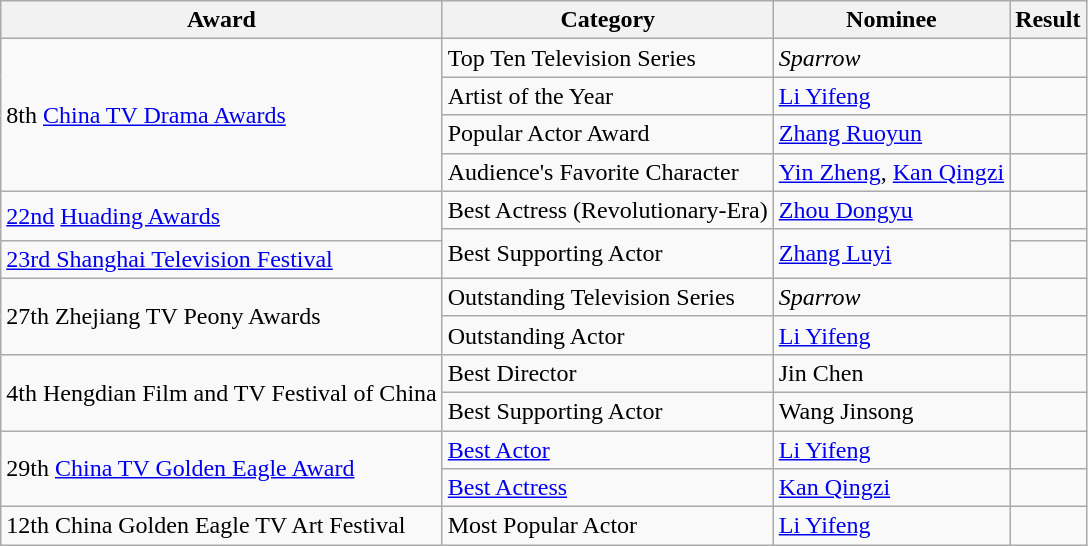<table class="wikitable">
<tr>
<th>Award</th>
<th>Category</th>
<th>Nominee</th>
<th>Result</th>
</tr>
<tr>
<td rowspan=4>8th <a href='#'>China TV Drama Awards</a></td>
<td>Top Ten Television Series</td>
<td><em>Sparrow</em></td>
<td></td>
</tr>
<tr>
<td>Artist of the Year</td>
<td><a href='#'>Li Yifeng</a></td>
<td></td>
</tr>
<tr>
<td>Popular Actor Award</td>
<td><a href='#'>Zhang Ruoyun</a></td>
<td></td>
</tr>
<tr>
<td>Audience's Favorite Character</td>
<td><a href='#'>Yin Zheng</a>, <a href='#'>Kan Qingzi</a></td>
<td></td>
</tr>
<tr>
<td rowspan=2><a href='#'>22nd</a> <a href='#'>Huading Awards</a></td>
<td>Best Actress (Revolutionary-Era)</td>
<td><a href='#'>Zhou Dongyu</a></td>
<td></td>
</tr>
<tr>
<td rowspan=2>Best Supporting Actor</td>
<td rowspan=2><a href='#'>Zhang Luyi</a></td>
<td></td>
</tr>
<tr>
<td><a href='#'>23rd Shanghai Television Festival</a></td>
<td></td>
</tr>
<tr>
<td rowspan=2>27th Zhejiang TV Peony Awards</td>
<td>Outstanding Television Series</td>
<td><em>Sparrow</em></td>
<td></td>
</tr>
<tr>
<td>Outstanding Actor</td>
<td><a href='#'>Li Yifeng</a></td>
<td></td>
</tr>
<tr>
<td rowspan=2>4th Hengdian Film and TV Festival of China</td>
<td>Best Director</td>
<td>Jin Chen</td>
<td></td>
</tr>
<tr>
<td>Best Supporting Actor</td>
<td>Wang Jinsong</td>
<td></td>
</tr>
<tr>
<td rowspan=2>29th <a href='#'>China TV Golden Eagle Award</a></td>
<td><a href='#'>Best Actor</a></td>
<td><a href='#'>Li Yifeng</a></td>
<td></td>
</tr>
<tr>
<td><a href='#'>Best Actress</a></td>
<td><a href='#'>Kan Qingzi</a></td>
<td></td>
</tr>
<tr>
<td>12th China Golden Eagle TV Art Festival</td>
<td>Most Popular Actor</td>
<td><a href='#'>Li Yifeng</a></td>
<td></td>
</tr>
</table>
